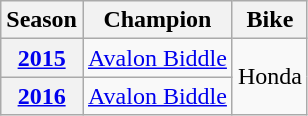<table class="wikitable">
<tr>
<th>Season</th>
<th>Champion</th>
<th>Bike</th>
</tr>
<tr>
<th><a href='#'>2015</a></th>
<td> <a href='#'>Avalon Biddle</a></td>
<td rowspan=2>Honda</td>
</tr>
<tr>
<th><a href='#'>2016</a></th>
<td> <a href='#'>Avalon Biddle</a></td>
</tr>
</table>
